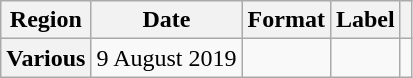<table class="wikitable plainrowheaders">
<tr>
<th>Region</th>
<th>Date</th>
<th>Format</th>
<th>Label</th>
<th></th>
</tr>
<tr>
<th scope="row" rowspan="2">Various</th>
<td>9 August 2019</td>
<td></td>
<td></td>
<td></td>
</tr>
</table>
